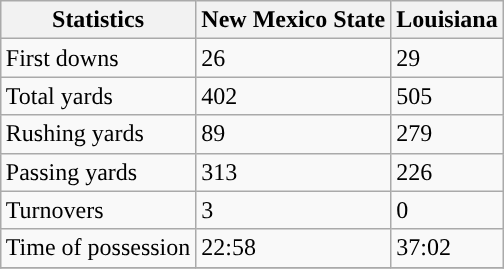<table class="wikitable" style="float: right;">
<tr>
<th>Statistics</th>
<th>New Mexico State</th>
<th>Louisiana</th>
</tr>
<tr>
<td>First downs</td>
<td>26</td>
<td>29</td>
</tr>
<tr>
<td>Total yards</td>
<td>402</td>
<td>505</td>
</tr>
<tr>
<td>Rushing yards</td>
<td>89</td>
<td>279</td>
</tr>
<tr>
<td>Passing yards</td>
<td>313</td>
<td>226</td>
</tr>
<tr>
<td>Turnovers</td>
<td>3</td>
<td>0</td>
</tr>
<tr>
<td>Time of possession</td>
<td>22:58</td>
<td>37:02</td>
</tr>
<tr>
</tr>
</table>
